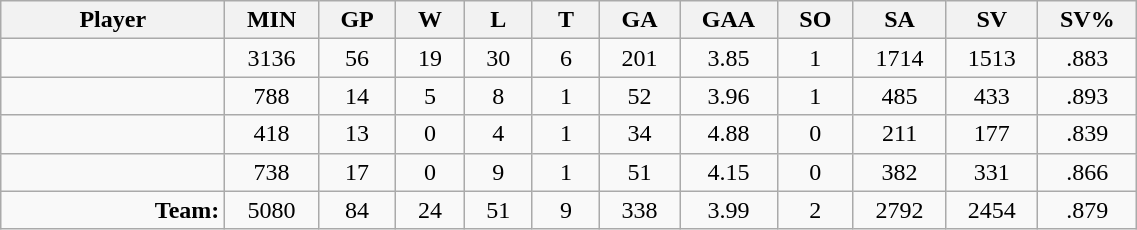<table class="wikitable sortable" width="60%">
<tr>
<th bgcolor="#DDDDFF" width="10%">Player</th>
<th width="3%" bgcolor="#DDDDFF" title="Minutes played">MIN</th>
<th width="3%" bgcolor="#DDDDFF" title="Games played in">GP</th>
<th width="3%" bgcolor="#DDDDFF" title="Games played in">W</th>
<th width="3%" bgcolor="#DDDDFF"title="Games played in">L</th>
<th width="3%" bgcolor="#DDDDFF" title="Ties">T</th>
<th width="3%" bgcolor="#DDDDFF" title="Goals against">GA</th>
<th width="3%" bgcolor="#DDDDFF" title="Goals against average">GAA</th>
<th width="3%" bgcolor="#DDDDFF"title="Shut-outs">SO</th>
<th width="3%" bgcolor="#DDDDFF" title="Shots against">SA</th>
<th width="3%" bgcolor="#DDDDFF" title="Shots saved">SV</th>
<th width="3%" bgcolor="#DDDDFF" title="Save percentage">SV%</th>
</tr>
<tr align="center">
<td align="right"></td>
<td>3136</td>
<td>56</td>
<td>19</td>
<td>30</td>
<td>6</td>
<td>201</td>
<td>3.85</td>
<td>1</td>
<td>1714</td>
<td>1513</td>
<td>.883</td>
</tr>
<tr align="center">
<td align="right"></td>
<td>788</td>
<td>14</td>
<td>5</td>
<td>8</td>
<td>1</td>
<td>52</td>
<td>3.96</td>
<td>1</td>
<td>485</td>
<td>433</td>
<td>.893</td>
</tr>
<tr align="center">
<td align="right"></td>
<td>418</td>
<td>13</td>
<td>0</td>
<td>4</td>
<td>1</td>
<td>34</td>
<td>4.88</td>
<td>0</td>
<td>211</td>
<td>177</td>
<td>.839</td>
</tr>
<tr align="center">
<td align="right"></td>
<td>738</td>
<td>17</td>
<td>0</td>
<td>9</td>
<td>1</td>
<td>51</td>
<td>4.15</td>
<td>0</td>
<td>382</td>
<td>331</td>
<td>.866</td>
</tr>
<tr align="center">
<td align="right"><strong>Team:</strong></td>
<td>5080</td>
<td>84</td>
<td>24</td>
<td>51</td>
<td>9</td>
<td>338</td>
<td>3.99</td>
<td>2</td>
<td>2792</td>
<td>2454</td>
<td>.879</td>
</tr>
</table>
